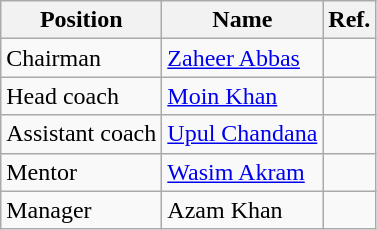<table class="wikitable">
<tr>
<th>Position</th>
<th>Name</th>
<th>Ref.</th>
</tr>
<tr>
<td>Chairman</td>
<td><a href='#'>Zaheer Abbas</a></td>
<td></td>
</tr>
<tr>
<td>Head coach</td>
<td><a href='#'>Moin Khan</a></td>
<td></td>
</tr>
<tr>
<td>Assistant coach</td>
<td><a href='#'>Upul Chandana</a></td>
<td></td>
</tr>
<tr>
<td>Mentor</td>
<td><a href='#'>Wasim Akram</a></td>
<td></td>
</tr>
<tr>
<td>Manager</td>
<td>Azam Khan</td>
<td></td>
</tr>
</table>
